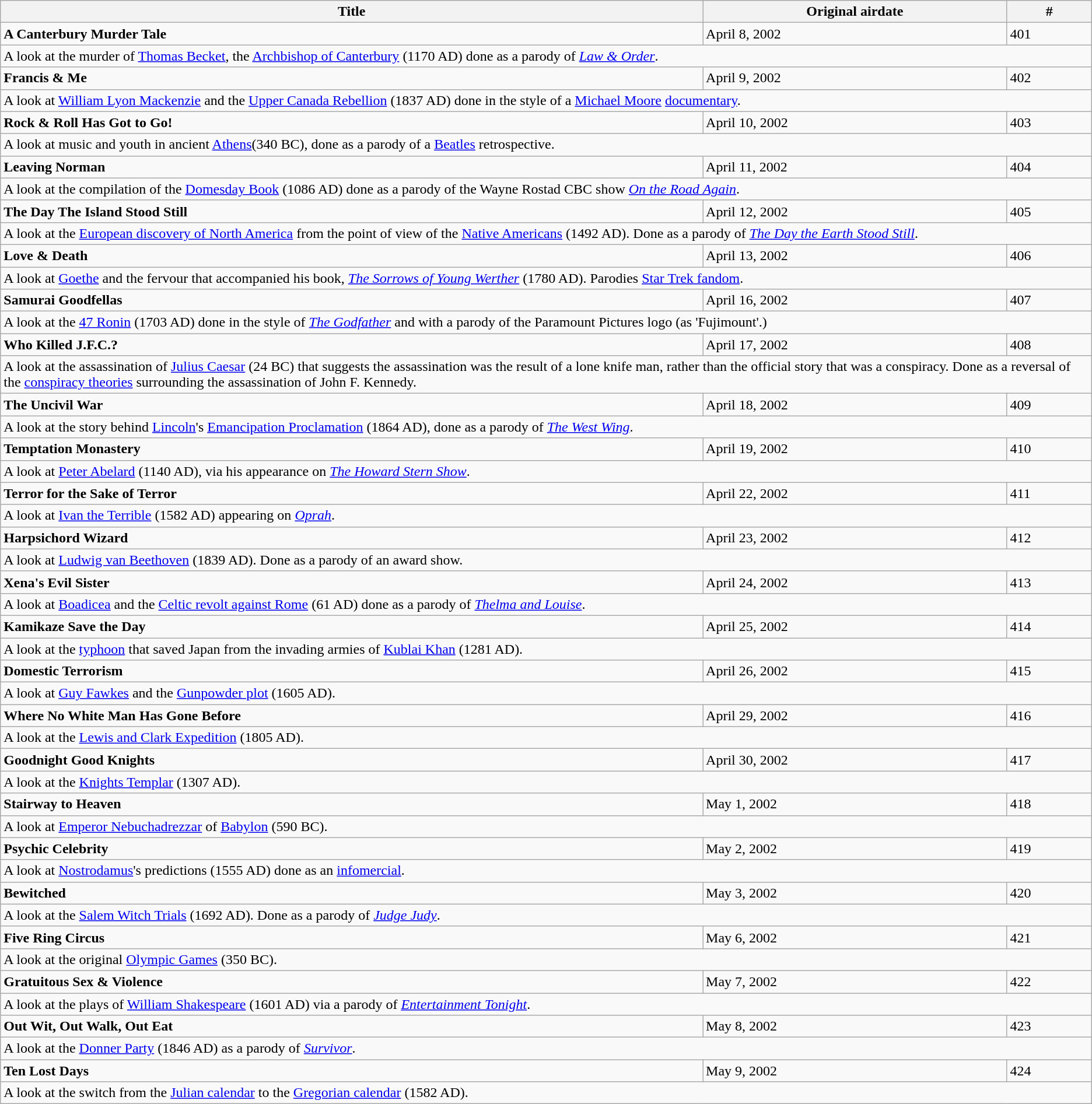<table class="wikitable">
<tr>
<th>Title</th>
<th>Original airdate</th>
<th>#</th>
</tr>
<tr>
<td><strong>A Canterbury Murder Tale</strong></td>
<td>April 8, 2002</td>
<td>401</td>
</tr>
<tr>
<td colspan="6">A look at the murder of <a href='#'>Thomas Becket</a>, the <a href='#'>Archbishop of Canterbury</a> (1170 AD) done as a parody of <em><a href='#'>Law & Order</a></em>.</td>
</tr>
<tr>
<td><strong>Francis & Me</strong></td>
<td>April 9, 2002</td>
<td>402</td>
</tr>
<tr>
<td colspan="6">A look at <a href='#'>William Lyon Mackenzie</a> and the <a href='#'>Upper Canada Rebellion</a> (1837 AD) done in the style of a <a href='#'>Michael Moore</a> <a href='#'>documentary</a>.</td>
</tr>
<tr>
<td><strong>Rock & Roll Has Got to Go!</strong></td>
<td>April 10, 2002</td>
<td>403</td>
</tr>
<tr>
<td colspan="6">A look at music and youth in ancient <a href='#'>Athens</a>(340 BC), done as a parody of a <a href='#'>Beatles</a> retrospective.</td>
</tr>
<tr>
<td><strong>Leaving Norman</strong></td>
<td>April 11, 2002</td>
<td>404</td>
</tr>
<tr>
<td colspan="6">A look at the compilation of the <a href='#'>Domesday Book</a> (1086 AD) done as a parody of the Wayne Rostad CBC show <em><a href='#'>On the Road Again</a></em>.</td>
</tr>
<tr>
<td><strong>The Day The Island Stood Still</strong></td>
<td>April 12, 2002</td>
<td>405</td>
</tr>
<tr>
<td colspan="6">A look at the <a href='#'>European discovery of North America</a> from the point of view of the <a href='#'>Native Americans</a> (1492 AD). Done as a parody of <em><a href='#'>The Day the Earth Stood Still</a></em>.</td>
</tr>
<tr>
<td><strong>Love & Death</strong></td>
<td>April 13, 2002</td>
<td>406</td>
</tr>
<tr>
<td colspan="6">A look at <a href='#'>Goethe</a> and the fervour that accompanied his book, <em><a href='#'>The Sorrows of Young Werther</a></em> (1780 AD). Parodies <a href='#'>Star Trek fandom</a>.</td>
</tr>
<tr>
<td><strong>Samurai Goodfellas</strong></td>
<td>April 16, 2002</td>
<td>407</td>
</tr>
<tr>
<td colspan="6">A look at the <a href='#'>47 Ronin</a> (1703 AD) done in the style of <em><a href='#'>The Godfather</a></em> and with a parody of the Paramount Pictures logo (as 'Fujimount'.)</td>
</tr>
<tr>
<td><strong>Who Killed J.F.C.?</strong></td>
<td>April 17, 2002</td>
<td>408</td>
</tr>
<tr>
<td colspan="6">A look at the assassination of <a href='#'>Julius Caesar</a> (24 BC) that suggests the assassination was the result of a lone knife man, rather than the official story that was a conspiracy. Done as a reversal of the <a href='#'>conspiracy theories</a> surrounding the assassination of John F. Kennedy.</td>
</tr>
<tr>
<td><strong>The Uncivil War</strong></td>
<td>April 18, 2002</td>
<td>409</td>
</tr>
<tr>
<td colspan="6">A look at the story behind <a href='#'>Lincoln</a>'s <a href='#'>Emancipation Proclamation</a> (1864 AD), done as a parody of <em><a href='#'>The West Wing</a></em>.</td>
</tr>
<tr>
<td><strong>Temptation Monastery</strong></td>
<td>April 19, 2002</td>
<td>410</td>
</tr>
<tr>
<td colspan="6">A look at <a href='#'>Peter Abelard</a> (1140 AD), via his appearance on <em><a href='#'>The Howard Stern Show</a></em>.</td>
</tr>
<tr>
<td><strong>Terror for the Sake of Terror</strong></td>
<td>April 22, 2002</td>
<td>411</td>
</tr>
<tr>
<td colspan="6">A look at <a href='#'>Ivan the Terrible</a> (1582 AD) appearing on <em><a href='#'>Oprah</a></em>.</td>
</tr>
<tr>
<td><strong>Harpsichord Wizard</strong></td>
<td>April 23, 2002</td>
<td>412</td>
</tr>
<tr>
<td colspan="6">A look at <a href='#'>Ludwig van Beethoven</a> (1839 AD). Done as a parody of an award show.</td>
</tr>
<tr>
<td><strong>Xena's Evil Sister</strong></td>
<td>April 24, 2002</td>
<td>413</td>
</tr>
<tr>
<td colspan="6">A look at <a href='#'>Boadicea</a> and the <a href='#'>Celtic revolt against Rome</a> (61 AD) done as a parody of <em><a href='#'>Thelma and Louise</a></em>.</td>
</tr>
<tr>
<td><strong>Kamikaze Save the Day</strong></td>
<td>April 25, 2002</td>
<td>414</td>
</tr>
<tr>
<td colspan="6">A look at the <a href='#'>typhoon</a> that saved Japan from the invading armies of <a href='#'>Kublai Khan</a> (1281 AD).</td>
</tr>
<tr>
<td><strong>Domestic Terrorism</strong></td>
<td>April 26, 2002</td>
<td>415</td>
</tr>
<tr>
<td colspan="6">A look at <a href='#'>Guy Fawkes</a> and the <a href='#'>Gunpowder plot</a> (1605 AD).</td>
</tr>
<tr>
<td><strong>Where No White Man Has Gone Before</strong></td>
<td>April 29, 2002</td>
<td>416</td>
</tr>
<tr>
<td colspan="6">A look at the <a href='#'>Lewis and Clark Expedition</a> (1805 AD).</td>
</tr>
<tr>
<td><strong>Goodnight Good Knights</strong></td>
<td>April 30, 2002</td>
<td>417</td>
</tr>
<tr>
<td colspan="6">A look at the <a href='#'>Knights Templar</a> (1307 AD).</td>
</tr>
<tr>
<td><strong>Stairway to Heaven</strong></td>
<td>May 1, 2002</td>
<td>418</td>
</tr>
<tr>
<td colspan="6">A look at <a href='#'>Emperor Nebuchadrezzar</a> of <a href='#'>Babylon</a> (590 BC).</td>
</tr>
<tr>
<td><strong>Psychic Celebrity</strong></td>
<td>May 2, 2002</td>
<td>419</td>
</tr>
<tr>
<td colspan="6">A look at <a href='#'>Nostrodamus</a>'s predictions (1555 AD) done as an <a href='#'>infomercial</a>.</td>
</tr>
<tr>
<td><strong>Bewitched</strong></td>
<td>May 3, 2002</td>
<td>420</td>
</tr>
<tr>
<td colspan="6">A look at the <a href='#'>Salem Witch Trials</a> (1692 AD). Done as a parody of <em><a href='#'>Judge Judy</a></em>.</td>
</tr>
<tr>
<td><strong>Five Ring Circus</strong></td>
<td>May 6, 2002</td>
<td>421</td>
</tr>
<tr>
<td colspan="6">A look at the original <a href='#'>Olympic Games</a> (350 BC).</td>
</tr>
<tr>
<td><strong>Gratuitous Sex & Violence</strong></td>
<td>May 7, 2002</td>
<td>422</td>
</tr>
<tr>
<td colspan="6">A look at the plays of <a href='#'>William Shakespeare</a> (1601 AD) via a parody of <em><a href='#'>Entertainment Tonight</a></em>.</td>
</tr>
<tr>
<td><strong>Out Wit, Out Walk, Out Eat</strong></td>
<td>May 8, 2002</td>
<td>423</td>
</tr>
<tr>
<td colspan="6">A look at the <a href='#'>Donner Party</a> (1846 AD) as a parody of <em><a href='#'>Survivor</a></em>.</td>
</tr>
<tr>
<td><strong>Ten Lost Days</strong></td>
<td>May 9, 2002</td>
<td>424</td>
</tr>
<tr>
<td colspan="6">A look at the switch from the <a href='#'>Julian calendar</a> to the <a href='#'>Gregorian calendar</a> (1582 AD).</td>
</tr>
</table>
